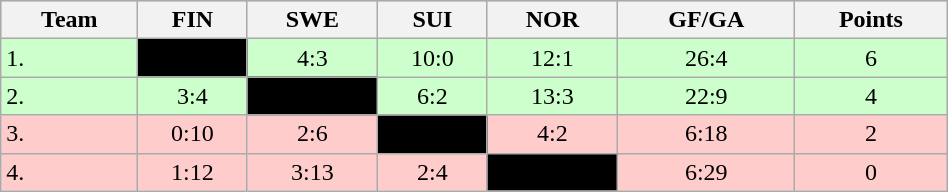<table class="wikitable" bgcolor="#EFEFFF" width="50%">
<tr bgcolor="#BCD2EE">
<th>Team</th>
<th>FIN</th>
<th>SWE</th>
<th>SUI</th>
<th>NOR</th>
<th>GF/GA</th>
<th>Points</th>
</tr>
<tr bgcolor="#ccffcc" align="center">
<td align="left">1. </td>
<td style="background:#000000;"></td>
<td>4:3</td>
<td>10:0</td>
<td>12:1</td>
<td>26:4</td>
<td>6</td>
</tr>
<tr bgcolor="#ccffcc" align="center">
<td align="left">2. </td>
<td>3:4</td>
<td style="background:#000000;"></td>
<td>6:2</td>
<td>13:3</td>
<td>22:9</td>
<td>4</td>
</tr>
<tr bgcolor="#ffcccc" align="center">
<td align="left">3. </td>
<td>0:10</td>
<td>2:6</td>
<td style="background:#000000;"></td>
<td>4:2</td>
<td>6:18</td>
<td>2</td>
</tr>
<tr bgcolor="#ffcccc" align="center">
<td align="left">4. </td>
<td>1:12</td>
<td>3:13</td>
<td>2:4</td>
<td style="background:#000000;"></td>
<td>6:29</td>
<td>0</td>
</tr>
</table>
